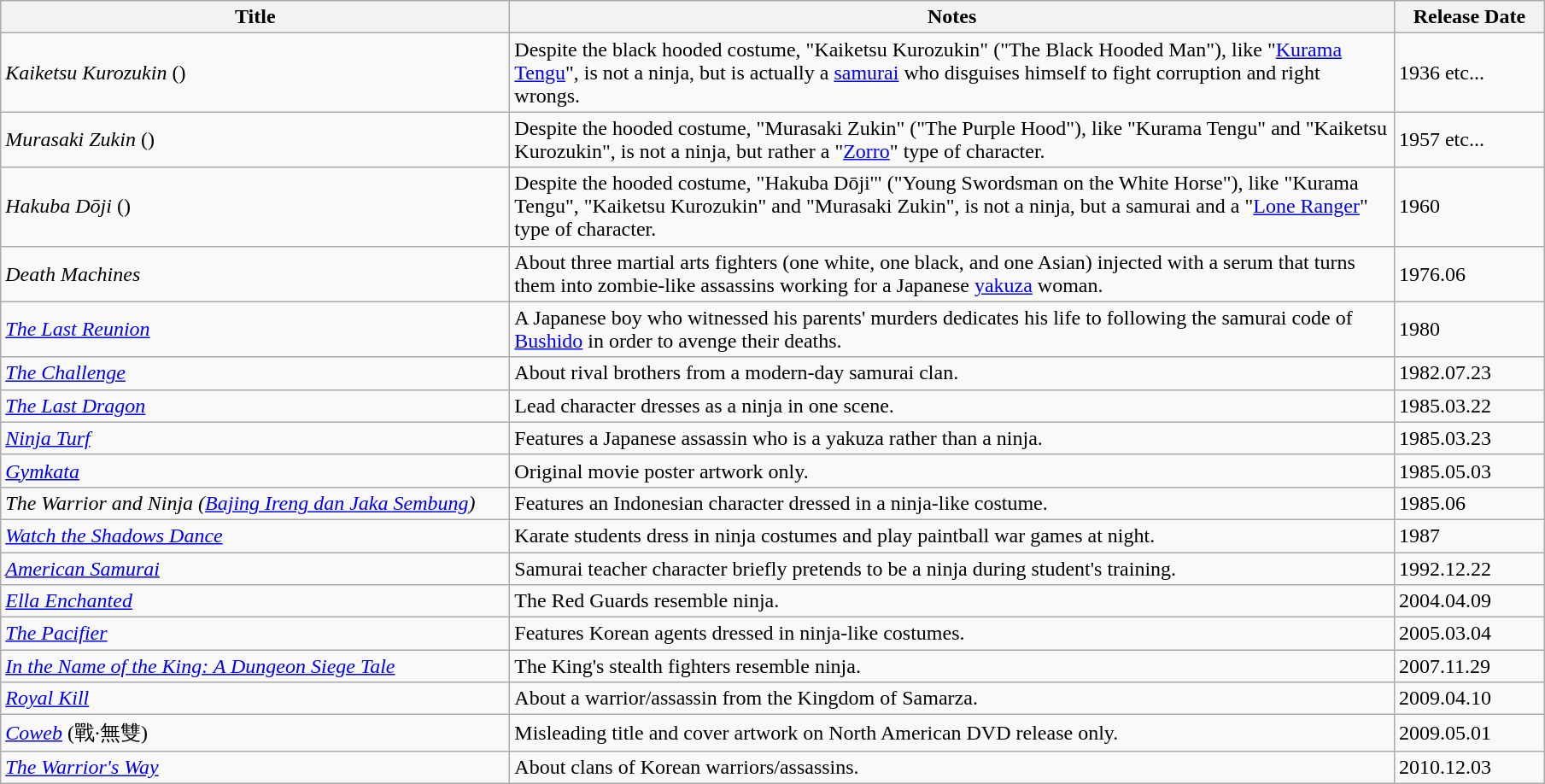<table class="wikitable">
<tr>
<th width="390">Title</th>
<th width="683">Notes</th>
<th width="110">Release Date</th>
</tr>
<tr>
<td><em>Kaiketsu Kurozukin</em> ()<br></td>
<td>Despite the black hooded costume, "Kaiketsu Kurozukin" ("The Black Hooded Man"), like "<a href='#'>Kurama Tengu</a>", is not a ninja, but is actually a <a href='#'>samurai</a> who disguises himself to fight corruption and right wrongs.</td>
<td>1936 etc...</td>
</tr>
<tr>
<td><em>Murasaki Zukin</em> ()<br></td>
<td>Despite the hooded costume, "Murasaki Zukin" ("The Purple Hood"), like "Kurama Tengu" and "Kaiketsu Kurozukin", is not a ninja, but rather a "<a href='#'>Zorro</a>" type of character.</td>
<td>1957 etc...</td>
</tr>
<tr>
<td><em>Hakuba Dōji</em> ()<br></td>
<td>Despite the hooded costume, "Hakuba Dōji'" ("Young Swordsman on the White Horse"), like "Kurama Tengu", "Kaiketsu Kurozukin" and "Murasaki Zukin", is not a ninja, but a samurai and a "<a href='#'>Lone Ranger</a>" type of character.</td>
<td>1960</td>
</tr>
<tr>
<td><em>Death Machines</em></td>
<td>About three martial arts fighters (one white, one black, and one Asian) injected with a serum that turns them into zombie-like assassins working for a Japanese <a href='#'>yakuza</a> woman.</td>
<td>1976.06</td>
</tr>
<tr>
<td><em><a href='#'>The Last Reunion</a></em><br></td>
<td>A Japanese boy who witnessed his parents' murders dedicates his life to following the samurai code of <a href='#'>Bushido</a> in order to avenge their deaths.</td>
<td>1980</td>
</tr>
<tr>
<td><em><a href='#'>The Challenge</a></em><br></td>
<td>About rival brothers from a modern-day samurai clan.</td>
<td>1982.07.23</td>
</tr>
<tr>
<td><em><a href='#'>The Last Dragon</a></em></td>
<td>Lead character dresses as a ninja in one scene.</td>
<td>1985.03.22</td>
</tr>
<tr>
<td><em><a href='#'>Ninja Turf</a></em></td>
<td>Features a Japanese assassin who is a yakuza rather than a ninja.</td>
<td>1985.03.23</td>
</tr>
<tr>
<td><em><a href='#'>Gymkata</a></em></td>
<td>Original movie poster artwork only.</td>
<td>1985.05.03</td>
</tr>
<tr>
<td><em>The Warrior and Ninja (<a href='#'>Bajing Ireng dan Jaka Sembung</a>)</em></td>
<td>Features an Indonesian character dressed in a ninja-like costume.</td>
<td>1985.06</td>
</tr>
<tr>
<td><em><a href='#'>Watch the Shadows Dance</a></em><br></td>
<td>Karate students dress in ninja costumes and play paintball war games at night.</td>
<td>1987</td>
</tr>
<tr>
<td><em><a href='#'>American Samurai</a></em></td>
<td>Samurai teacher character briefly pretends to be a ninja during student's training.</td>
<td>1992.12.22</td>
</tr>
<tr>
<td><em><a href='#'>Ella Enchanted</a></em></td>
<td>The Red Guards resemble ninja.</td>
<td>2004.04.09</td>
</tr>
<tr>
<td><em><a href='#'>The Pacifier</a></em></td>
<td>Features Korean agents dressed in ninja-like costumes.</td>
<td>2005.03.04</td>
</tr>
<tr>
<td><em><a href='#'>In the Name of the King: A Dungeon Siege Tale</a></em></td>
<td>The King's stealth fighters resemble ninja.</td>
<td>2007.11.29</td>
</tr>
<tr>
<td><em><a href='#'>Royal Kill</a></em></td>
<td>About a warrior/assassin from the Kingdom of Samarza.</td>
<td>2009.04.10</td>
</tr>
<tr>
<td><em><a href='#'>Coweb</a></em> (戰·無雙)<br></td>
<td>Misleading title and cover artwork on North American DVD release only.</td>
<td>2009.05.01</td>
</tr>
<tr>
<td><em><a href='#'>The Warrior's Way</a></em></td>
<td>About clans of Korean warriors/assassins.</td>
<td>2010.12.03</td>
</tr>
</table>
